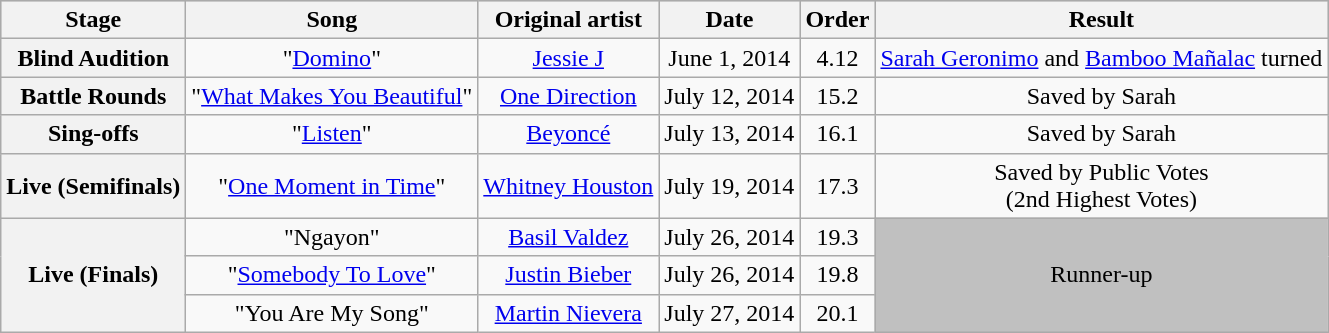<table class="wikitable collapsible" style="text-align:center;">
<tr style="background:#ccc; text-align:center;">
<th scope="col">Stage</th>
<th scope="col">Song</th>
<th scope="col">Original artist</th>
<th scope="col">Date</th>
<th scope="col">Order</th>
<th scope="col">Result</th>
</tr>
<tr>
<th scope="row">Blind Audition</th>
<td>"<a href='#'>Domino</a>"</td>
<td><a href='#'>Jessie J</a></td>
<td>June 1, 2014</td>
<td>4.12</td>
<td><a href='#'>Sarah Geronimo</a> and <a href='#'>Bamboo Mañalac</a> turned <br></td>
</tr>
<tr>
<th scope="row">Battle Rounds</th>
<td>"<a href='#'>What Makes You Beautiful</a>" <br> </td>
<td><a href='#'>One Direction</a></td>
<td>July 12, 2014</td>
<td>15.2</td>
<td>Saved by Sarah</td>
</tr>
<tr>
<th scope="row">Sing-offs</th>
<td>"<a href='#'>Listen</a>"</td>
<td><a href='#'>Beyoncé</a></td>
<td>July 13, 2014</td>
<td>16.1</td>
<td>Saved by Sarah</td>
</tr>
<tr>
<th scope="row">Live (Semifinals)</th>
<td>"<a href='#'>One Moment in Time</a>"</td>
<td><a href='#'>Whitney Houston</a></td>
<td>July 19, 2014</td>
<td>17.3</td>
<td>Saved by Public Votes <br>(2nd Highest Votes)</td>
</tr>
<tr>
<th scope="row" rowspan="3">Live (Finals)</th>
<td>"Ngayon"</td>
<td><a href='#'>Basil Valdez</a></td>
<td>July 26, 2014</td>
<td>19.3</td>
<td rowspan="3" style="background:silver;">Runner-up</td>
</tr>
<tr>
<td>"<a href='#'>Somebody To Love</a>"</td>
<td><a href='#'>Justin Bieber</a></td>
<td>July 26, 2014</td>
<td>19.8</td>
</tr>
<tr>
<td>"You Are My Song" <br> </td>
<td><a href='#'>Martin Nievera</a></td>
<td>July 27, 2014</td>
<td>20.1</td>
</tr>
</table>
